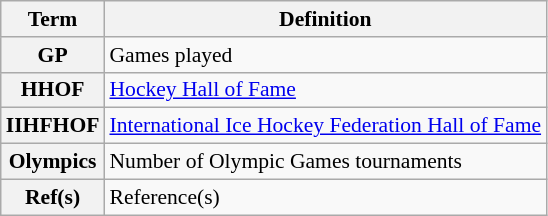<table class="wikitable" style="font-size:90%;">
<tr>
<th scope="col">Term</th>
<th scope="col">Definition</th>
</tr>
<tr>
<th scope="row">GP</th>
<td>Games played</td>
</tr>
<tr>
<th scope="row">HHOF</th>
<td><a href='#'>Hockey Hall of Fame</a></td>
</tr>
<tr>
<th scope="row">IIHFHOF</th>
<td><a href='#'>International Ice Hockey Federation Hall of Fame</a></td>
</tr>
<tr>
<th scope="row">Olympics</th>
<td>Number of Olympic Games tournaments</td>
</tr>
<tr>
<th scope="row">Ref(s)</th>
<td>Reference(s)</td>
</tr>
</table>
